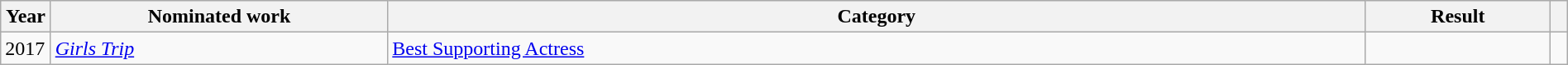<table style="width:100%;" class="wikitable sortable">
<tr>
<th style="width:1%;" scope="col">Year</th>
<th style="width:20%;" scope="col">Nominated work</th>
<th style="width:58%;" scope="col">Category</th>
<th style="width:11%;" scope="col">Result</th>
<th style="width:1%;" scope="col"></th>
</tr>
<tr>
<td>2017</td>
<td><em><a href='#'>Girls Trip</a></em></td>
<td><a href='#'>Best Supporting Actress</a></td>
<td></td>
<td></td>
</tr>
</table>
